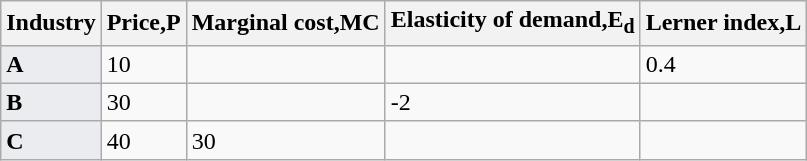<table class="wikitable">
<tr>
<th>Industry</th>
<th>Price,P</th>
<th>Marginal cost,MC</th>
<th>Elasticity of demand,E<sub>d</sub></th>
<th>Lerner index,L</th>
</tr>
<tr>
<td style="background:#eaecf0;"><strong>A</strong></td>
<td>10</td>
<td></td>
<td></td>
<td>0.4</td>
</tr>
<tr>
<td style="background:#eaecf0;"><strong>B</strong></td>
<td>30</td>
<td></td>
<td>-2</td>
<td></td>
</tr>
<tr>
<td style="background:#eaecf0;"><strong>C</strong></td>
<td>40</td>
<td>30</td>
<td></td>
<td></td>
</tr>
</table>
